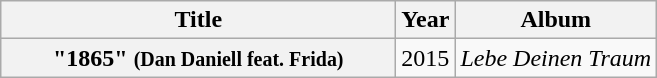<table class="wikitable plainrowheaders" style="text-align:center;">
<tr>
<th scope="col" style="width:16em;">Title</th>
<th scope="col">Year</th>
<th scope="col">Album</th>
</tr>
<tr>
<th scope="row">"1865" <small>(Dan Daniell feat. Frida)</small></th>
<td>2015</td>
<td><em>Lebe Deinen Traum</em></td>
</tr>
</table>
